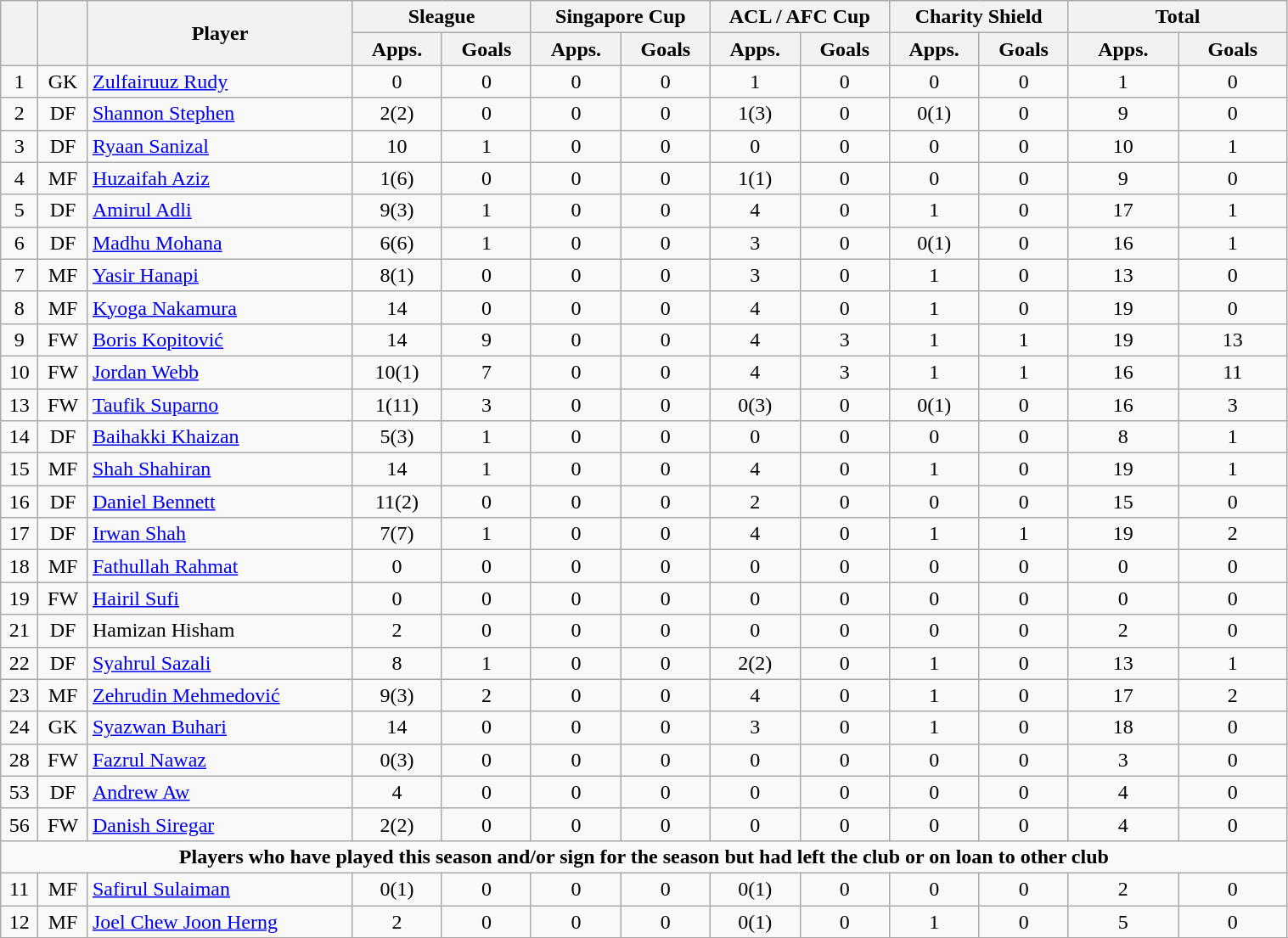<table class="wikitable" style="text-align:center; font-size:100%; width:80%;">
<tr>
<th rowspan=2></th>
<th rowspan=2></th>
<th rowspan=2 width="200">Player</th>
<th colspan=2 width="105">Sleague</th>
<th colspan=2 width="105">Singapore Cup</th>
<th colspan=2 width="105">ACL / AFC Cup</th>
<th colspan=2 width="105">Charity Shield</th>
<th colspan=2 width="130">Total</th>
</tr>
<tr>
<th>Apps.</th>
<th>Goals</th>
<th>Apps.</th>
<th>Goals</th>
<th>Apps.</th>
<th>Goals</th>
<th>Apps.</th>
<th>Goals</th>
<th>Apps.</th>
<th>Goals</th>
</tr>
<tr>
<td>1</td>
<td>GK</td>
<td align="left"> <a href='#'>Zulfairuuz Rudy</a></td>
<td>0</td>
<td>0</td>
<td>0</td>
<td>0</td>
<td>1</td>
<td>0</td>
<td>0</td>
<td>0</td>
<td>1</td>
<td>0</td>
</tr>
<tr>
<td>2</td>
<td>DF</td>
<td align="left"> <a href='#'>Shannon Stephen</a></td>
<td>2(2)</td>
<td>0</td>
<td>0</td>
<td>0</td>
<td>1(3)</td>
<td>0</td>
<td>0(1)</td>
<td>0</td>
<td>9</td>
<td>0</td>
</tr>
<tr>
<td>3</td>
<td>DF</td>
<td align="left"> <a href='#'>Ryaan Sanizal</a></td>
<td>10</td>
<td>1</td>
<td>0</td>
<td>0</td>
<td>0</td>
<td>0</td>
<td>0</td>
<td>0</td>
<td>10</td>
<td>1</td>
</tr>
<tr>
<td>4</td>
<td>MF</td>
<td align="left"> <a href='#'>Huzaifah Aziz</a></td>
<td>1(6)</td>
<td>0</td>
<td>0</td>
<td>0</td>
<td>1(1)</td>
<td>0</td>
<td>0</td>
<td>0</td>
<td>9</td>
<td>0</td>
</tr>
<tr>
<td>5</td>
<td>DF</td>
<td align="left"> <a href='#'>Amirul Adli</a></td>
<td>9(3)</td>
<td>1</td>
<td>0</td>
<td>0</td>
<td>4</td>
<td>0</td>
<td>1</td>
<td>0</td>
<td>17</td>
<td>1</td>
</tr>
<tr>
<td>6</td>
<td>DF</td>
<td align="left"> <a href='#'>Madhu Mohana</a></td>
<td>6(6)</td>
<td>1</td>
<td>0</td>
<td>0</td>
<td>3</td>
<td>0</td>
<td>0(1)</td>
<td>0</td>
<td>16</td>
<td>1</td>
</tr>
<tr>
<td>7</td>
<td>MF</td>
<td align="left"> <a href='#'>Yasir Hanapi</a></td>
<td>8(1)</td>
<td>0</td>
<td>0</td>
<td>0</td>
<td>3</td>
<td>0</td>
<td>1</td>
<td>0</td>
<td>13</td>
<td>0</td>
</tr>
<tr>
<td>8</td>
<td>MF</td>
<td align="left"> <a href='#'>Kyoga Nakamura</a></td>
<td>14</td>
<td>0</td>
<td>0</td>
<td>0</td>
<td>4</td>
<td>0</td>
<td>1</td>
<td>0</td>
<td>19</td>
<td>0</td>
</tr>
<tr>
<td>9</td>
<td>FW</td>
<td align="left"> <a href='#'>Boris Kopitović</a></td>
<td>14</td>
<td>9</td>
<td>0</td>
<td>0</td>
<td>4</td>
<td>3</td>
<td>1</td>
<td>1</td>
<td>19</td>
<td>13</td>
</tr>
<tr>
<td>10</td>
<td>FW</td>
<td align="left"> <a href='#'>Jordan Webb</a></td>
<td>10(1)</td>
<td>7</td>
<td>0</td>
<td>0</td>
<td>4</td>
<td>3</td>
<td>1</td>
<td>1</td>
<td>16</td>
<td>11</td>
</tr>
<tr>
<td>13</td>
<td>FW</td>
<td align="left"> <a href='#'>Taufik Suparno</a></td>
<td>1(11)</td>
<td>3</td>
<td>0</td>
<td>0</td>
<td>0(3)</td>
<td>0</td>
<td>0(1)</td>
<td>0</td>
<td>16</td>
<td>3</td>
</tr>
<tr>
<td>14</td>
<td>DF</td>
<td align="left"> <a href='#'>Baihakki Khaizan</a></td>
<td>5(3)</td>
<td>1</td>
<td>0</td>
<td>0</td>
<td>0</td>
<td>0</td>
<td>0</td>
<td>0</td>
<td>8</td>
<td>1</td>
</tr>
<tr>
<td>15</td>
<td>MF</td>
<td align="left"> <a href='#'>Shah Shahiran</a></td>
<td>14</td>
<td>1</td>
<td>0</td>
<td>0</td>
<td>4</td>
<td>0</td>
<td>1</td>
<td>0</td>
<td>19</td>
<td>1</td>
</tr>
<tr>
<td>16</td>
<td>DF</td>
<td align="left"> <a href='#'>Daniel Bennett</a></td>
<td>11(2)</td>
<td>0</td>
<td>0</td>
<td>0</td>
<td>2</td>
<td>0</td>
<td>0</td>
<td>0</td>
<td>15</td>
<td>0</td>
</tr>
<tr>
<td>17</td>
<td>DF</td>
<td align="left"> <a href='#'>Irwan Shah</a></td>
<td>7(7)</td>
<td>1</td>
<td>0</td>
<td>0</td>
<td>4</td>
<td>0</td>
<td>1</td>
<td>1</td>
<td>19</td>
<td>2</td>
</tr>
<tr>
<td>18</td>
<td>MF</td>
<td align="left"> <a href='#'>Fathullah Rahmat</a></td>
<td>0</td>
<td>0</td>
<td>0</td>
<td>0</td>
<td>0</td>
<td>0</td>
<td>0</td>
<td>0</td>
<td>0</td>
<td>0</td>
</tr>
<tr>
<td>19</td>
<td>FW</td>
<td align="left"> <a href='#'>Hairil Sufi</a></td>
<td>0</td>
<td>0</td>
<td>0</td>
<td>0</td>
<td>0</td>
<td>0</td>
<td>0</td>
<td>0</td>
<td>0</td>
<td>0</td>
</tr>
<tr>
<td>21</td>
<td>DF</td>
<td align="left"> Hamizan Hisham</td>
<td>2</td>
<td>0</td>
<td>0</td>
<td>0</td>
<td>0</td>
<td>0</td>
<td>0</td>
<td>0</td>
<td>2</td>
<td>0</td>
</tr>
<tr>
<td>22</td>
<td>DF</td>
<td align="left"> <a href='#'>Syahrul Sazali</a></td>
<td>8</td>
<td>1</td>
<td>0</td>
<td>0</td>
<td>2(2)</td>
<td>0</td>
<td>1</td>
<td>0</td>
<td>13</td>
<td>1</td>
</tr>
<tr>
<td>23</td>
<td>MF</td>
<td align="left"> <a href='#'>Zehrudin Mehmedović</a></td>
<td>9(3)</td>
<td>2</td>
<td>0</td>
<td>0</td>
<td>4</td>
<td>0</td>
<td>1</td>
<td>0</td>
<td>17</td>
<td>2</td>
</tr>
<tr>
<td>24</td>
<td>GK</td>
<td align="left"> <a href='#'>Syazwan Buhari</a></td>
<td>14</td>
<td>0</td>
<td>0</td>
<td>0</td>
<td>3</td>
<td>0</td>
<td>1</td>
<td>0</td>
<td>18</td>
<td>0</td>
</tr>
<tr>
<td>28</td>
<td>FW</td>
<td align="left"> <a href='#'>Fazrul Nawaz</a></td>
<td>0(3)</td>
<td>0</td>
<td>0</td>
<td>0</td>
<td>0</td>
<td>0</td>
<td>0</td>
<td>0</td>
<td>3</td>
<td>0</td>
</tr>
<tr>
<td>53</td>
<td>DF</td>
<td align="left"> <a href='#'>Andrew Aw</a></td>
<td>4</td>
<td>0</td>
<td>0</td>
<td>0</td>
<td>0</td>
<td>0</td>
<td>0</td>
<td>0</td>
<td>4</td>
<td>0</td>
</tr>
<tr>
<td>56</td>
<td>FW</td>
<td align="left"> <a href='#'>Danish Siregar</a></td>
<td>2(2)</td>
<td>0</td>
<td>0</td>
<td>0</td>
<td>0</td>
<td>0</td>
<td>0</td>
<td>0</td>
<td>4</td>
<td>0</td>
</tr>
<tr>
<td colspan="17"><strong>Players who have played this season and/or sign for the season but had left the club or on loan to other club</strong></td>
</tr>
<tr>
<td>11</td>
<td>MF</td>
<td align="left"> <a href='#'>Safirul Sulaiman</a></td>
<td>0(1)</td>
<td>0</td>
<td>0</td>
<td>0</td>
<td>0(1)</td>
<td>0</td>
<td>0</td>
<td>0</td>
<td>2</td>
<td>0</td>
</tr>
<tr>
<td>12</td>
<td>MF</td>
<td align="left"> <a href='#'>Joel Chew Joon Herng</a></td>
<td>2</td>
<td>0</td>
<td>0</td>
<td>0</td>
<td>0(1)</td>
<td>0</td>
<td>1</td>
<td>0</td>
<td>5</td>
<td>0</td>
</tr>
<tr>
</tr>
</table>
